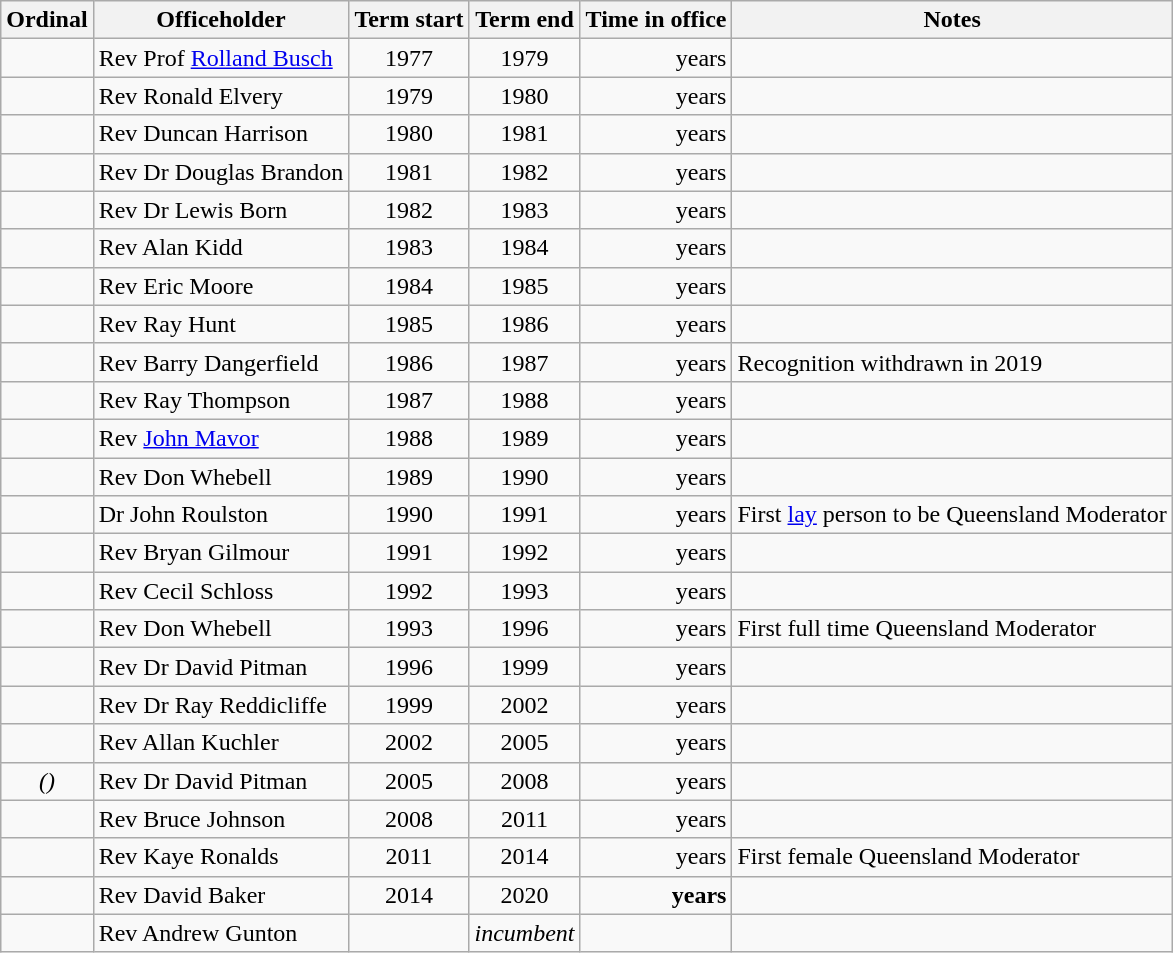<table class="wikitable sortable">
<tr>
<th>Ordinal</th>
<th>Officeholder</th>
<th>Term start</th>
<th>Term end</th>
<th>Time in office</th>
<th>Notes</th>
</tr>
<tr>
<td align=center></td>
<td>Rev Prof <a href='#'>Rolland Busch</a></td>
<td align=center>1977</td>
<td align=center>1979</td>
<td align=right> years</td>
<td></td>
</tr>
<tr>
<td align=center></td>
<td>Rev Ronald Elvery</td>
<td align=center>1979</td>
<td align=center>1980</td>
<td align=right> years</td>
<td></td>
</tr>
<tr>
<td align=center></td>
<td>Rev Duncan Harrison</td>
<td align=center>1980</td>
<td align=center>1981</td>
<td align=right> years</td>
<td></td>
</tr>
<tr>
<td align=center></td>
<td>Rev Dr Douglas Brandon</td>
<td align=center>1981</td>
<td align=center>1982</td>
<td align=right> years</td>
<td></td>
</tr>
<tr>
<td align=center></td>
<td>Rev Dr Lewis Born</td>
<td align=center>1982</td>
<td align=center>1983</td>
<td align=right> years</td>
<td></td>
</tr>
<tr>
<td align=center></td>
<td>Rev Alan Kidd</td>
<td align=center>1983</td>
<td align=center>1984</td>
<td align=right> years</td>
<td></td>
</tr>
<tr>
<td align=center></td>
<td>Rev Eric Moore</td>
<td align=center>1984</td>
<td align=center>1985</td>
<td align=right> years</td>
<td></td>
</tr>
<tr>
<td align=center></td>
<td>Rev Ray Hunt </td>
<td align=center>1985</td>
<td align=center>1986</td>
<td align=right> years</td>
<td></td>
</tr>
<tr>
<td align=center></td>
<td>Rev Barry Dangerfield</td>
<td align=center>1986</td>
<td align=center>1987</td>
<td align=right> years</td>
<td>Recognition withdrawn in 2019</td>
</tr>
<tr>
<td align=center></td>
<td>Rev Ray Thompson</td>
<td align=center>1987</td>
<td align=center>1988</td>
<td align=right> years</td>
<td></td>
</tr>
<tr>
<td align=center></td>
<td>Rev <a href='#'>John Mavor</a></td>
<td align=center>1988</td>
<td align=center>1989</td>
<td align=right> years</td>
<td></td>
</tr>
<tr>
<td align=center></td>
<td>Rev Don Whebell</td>
<td align=center>1989</td>
<td align=center>1990</td>
<td align=right> years</td>
<td></td>
</tr>
<tr>
<td align=center></td>
<td>Dr John Roulston</td>
<td align=center>1990</td>
<td align=center>1991</td>
<td align=right> years</td>
<td>First <a href='#'>lay</a> person to be Queensland Moderator</td>
</tr>
<tr>
<td align=center></td>
<td>Rev Bryan Gilmour</td>
<td align=center>1991</td>
<td align=center>1992</td>
<td align=right> years</td>
<td></td>
</tr>
<tr>
<td align=center></td>
<td>Rev Cecil Schloss</td>
<td align=center>1992</td>
<td align=center>1993</td>
<td align=right> years</td>
<td></td>
</tr>
<tr>
<td align=center></td>
<td>Rev Don Whebell</td>
<td align=center>1993</td>
<td align=center>1996</td>
<td align=right> years</td>
<td>First full time Queensland Moderator</td>
</tr>
<tr>
<td align=center></td>
<td>Rev Dr David Pitman</td>
<td align=center>1996</td>
<td align=center>1999</td>
<td align=right> years</td>
<td></td>
</tr>
<tr>
<td align=center></td>
<td>Rev Dr Ray Reddicliffe</td>
<td align=center>1999</td>
<td align=center>2002</td>
<td align=right> years</td>
<td></td>
</tr>
<tr>
<td align=center></td>
<td>Rev Allan Kuchler</td>
<td align=center>2002</td>
<td align=center>2005</td>
<td align=right> years</td>
<td></td>
</tr>
<tr>
<td align=center><em>()</em></td>
<td>Rev Dr David Pitman</td>
<td align=center>2005</td>
<td align=center>2008</td>
<td align=right> years</td>
<td></td>
</tr>
<tr>
<td align=center></td>
<td>Rev Bruce Johnson</td>
<td align=center>2008</td>
<td align=center>2011</td>
<td align=right> years</td>
<td></td>
</tr>
<tr>
<td align=center></td>
<td>Rev Kaye Ronalds</td>
<td align=center>2011</td>
<td align=center>2014</td>
<td align=right> years</td>
<td>First female Queensland Moderator</td>
</tr>
<tr>
<td align=center></td>
<td>Rev David Baker</td>
<td align=center>2014</td>
<td align=center>2020</td>
<td align=right><strong> years</strong></td>
<td></td>
</tr>
<tr>
<td align=center></td>
<td>Rev Andrew Gunton</td>
<td align=center></td>
<td align=center><em>incumbent</em></td>
<td align=right></td>
<td></td>
</tr>
</table>
